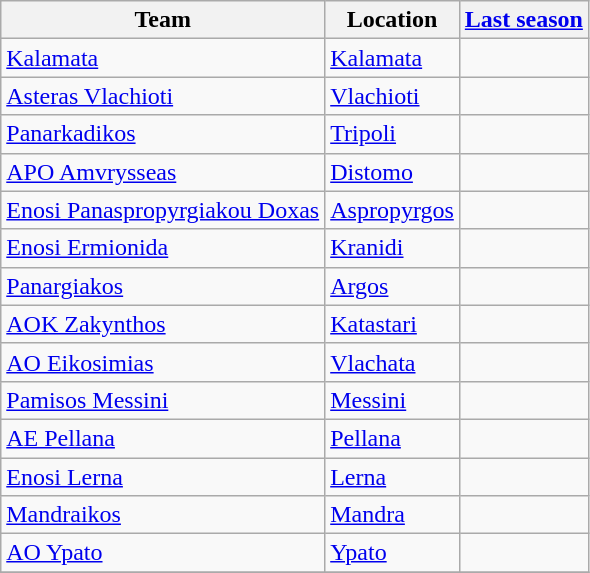<table class="wikitable sortable">
<tr>
<th>Team</th>
<th>Location</th>
<th><a href='#'>Last season</a></th>
</tr>
<tr>
<td><a href='#'>Kalamata</a></td>
<td><a href='#'>Kalamata</a></td>
<td></td>
</tr>
<tr>
<td><a href='#'>Asteras Vlachioti</a></td>
<td><a href='#'>Vlachioti</a></td>
<td></td>
</tr>
<tr>
<td><a href='#'>Panarkadikos</a></td>
<td><a href='#'>Tripoli</a></td>
<td></td>
</tr>
<tr>
<td><a href='#'>APO Amvrysseas</a></td>
<td><a href='#'>Distomo</a></td>
<td></td>
</tr>
<tr>
<td><a href='#'>Enosi Panaspropyrgiakou Doxas</a></td>
<td><a href='#'>Aspropyrgos</a></td>
<td></td>
</tr>
<tr>
<td><a href='#'>Enosi Ermionida</a></td>
<td><a href='#'>Kranidi</a></td>
<td></td>
</tr>
<tr>
<td><a href='#'>Panargiakos</a></td>
<td><a href='#'>Argos</a></td>
<td></td>
</tr>
<tr>
<td><a href='#'>AOK Zakynthos</a></td>
<td><a href='#'>Katastari</a></td>
<td></td>
</tr>
<tr>
<td><a href='#'>AO Eikosimias</a></td>
<td><a href='#'>Vlachata</a></td>
<td></td>
</tr>
<tr>
<td><a href='#'>Pamisos Messini</a></td>
<td><a href='#'>Messini</a></td>
<td></td>
</tr>
<tr>
<td><a href='#'>AE Pellana</a></td>
<td><a href='#'>Pellana</a></td>
<td></td>
</tr>
<tr>
<td><a href='#'>Enosi Lerna</a></td>
<td><a href='#'>Lerna</a></td>
<td></td>
</tr>
<tr>
<td><a href='#'>Mandraikos</a></td>
<td><a href='#'>Mandra</a></td>
<td></td>
</tr>
<tr>
<td><a href='#'>AO Ypato</a></td>
<td><a href='#'>Ypato</a></td>
<td></td>
</tr>
<tr>
</tr>
</table>
